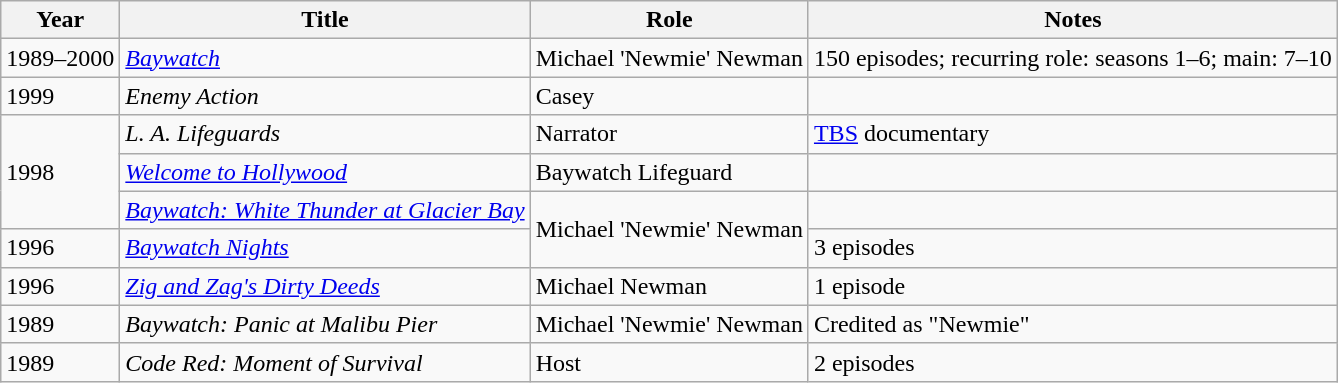<table class="wikitable sortable">
<tr>
<th>Year</th>
<th>Title</th>
<th>Role</th>
<th class="unsortable">Notes</th>
</tr>
<tr>
<td>1989–2000</td>
<td><em><a href='#'>Baywatch</a></em></td>
<td>Michael 'Newmie' Newman</td>
<td>150 episodes; recurring role: seasons 1–6; main: 7–10</td>
</tr>
<tr>
<td>1999</td>
<td><em>Enemy Action</em></td>
<td>Casey</td>
<td></td>
</tr>
<tr>
<td rowspan=3>1998</td>
<td><em>L. A. Lifeguards</em></td>
<td>Narrator</td>
<td><a href='#'>TBS</a> documentary</td>
</tr>
<tr>
<td><em><a href='#'>Welcome to Hollywood</a></em></td>
<td>Baywatch Lifeguard</td>
<td></td>
</tr>
<tr>
<td><em><a href='#'>Baywatch: White Thunder at Glacier Bay</a></em></td>
<td rowspan=2>Michael 'Newmie' Newman</td>
<td></td>
</tr>
<tr>
<td>1996</td>
<td><em><a href='#'>Baywatch Nights</a></em></td>
<td>3 episodes</td>
</tr>
<tr>
<td>1996</td>
<td><em><a href='#'>Zig and Zag's Dirty Deeds</a></em></td>
<td>Michael Newman</td>
<td>1 episode</td>
</tr>
<tr>
<td>1989</td>
<td><em>Baywatch: Panic at Malibu Pier</em></td>
<td>Michael 'Newmie' Newman</td>
<td>Credited as "Newmie"</td>
</tr>
<tr>
<td>1989</td>
<td><em>Code Red: Moment of Survival</em></td>
<td>Host</td>
<td>2 episodes</td>
</tr>
</table>
